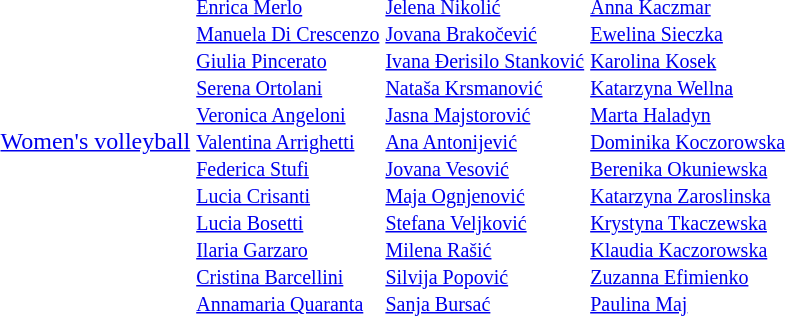<table>
<tr>
<td><a href='#'>Women's volleyball</a></td>
<td valign=top><br><small><a href='#'>Enrica Merlo</a><br><a href='#'>Manuela Di Crescenzo</a><br><a href='#'>Giulia Pincerato</a><br><a href='#'>Serena Ortolani</a><br><a href='#'>Veronica Angeloni</a><br><a href='#'>Valentina Arrighetti</a><br><a href='#'>Federica Stufi</a><br><a href='#'>Lucia Crisanti</a><br><a href='#'>Lucia Bosetti</a><br><a href='#'>Ilaria Garzaro</a><br><a href='#'>Cristina Barcellini</a><br><a href='#'>Annamaria Quaranta</a>  </small></td>
<td valign=top><br><small><a href='#'>Jelena Nikolić</a><br><a href='#'>Jovana Brakočević</a><br><a href='#'>Ivana Đerisilo Stanković</a><br><a href='#'>Nataša Krsmanović</a><br><a href='#'>Jasna Majstorović</a><br><a href='#'>Ana Antonijević</a><br><a href='#'>Jovana Vesović</a><br><a href='#'>Maja Ognjenović</a><br><a href='#'>Stefana Veljković</a><br><a href='#'>Milena Rašić</a><br><a href='#'>Silvija Popović</a><br><a href='#'>Sanja Bursać</a></small></td>
<td valign=top><br><small><a href='#'>Anna Kaczmar</a><br><a href='#'>Ewelina Sieczka</a><br><a href='#'>Karolina Kosek</a><br><a href='#'>Katarzyna Wellna</a><br><a href='#'>Marta Haladyn</a><br><a href='#'>Dominika Koczorowska</a><br><a href='#'>Berenika Okuniewska</a><br><a href='#'>Katarzyna Zaroslinska</a><br><a href='#'>Krystyna Tkaczewska</a><br><a href='#'>Klaudia Kaczorowska</a><br><a href='#'>Zuzanna Efimienko</a><br><a href='#'>Paulina Maj</a></small></td>
</tr>
</table>
